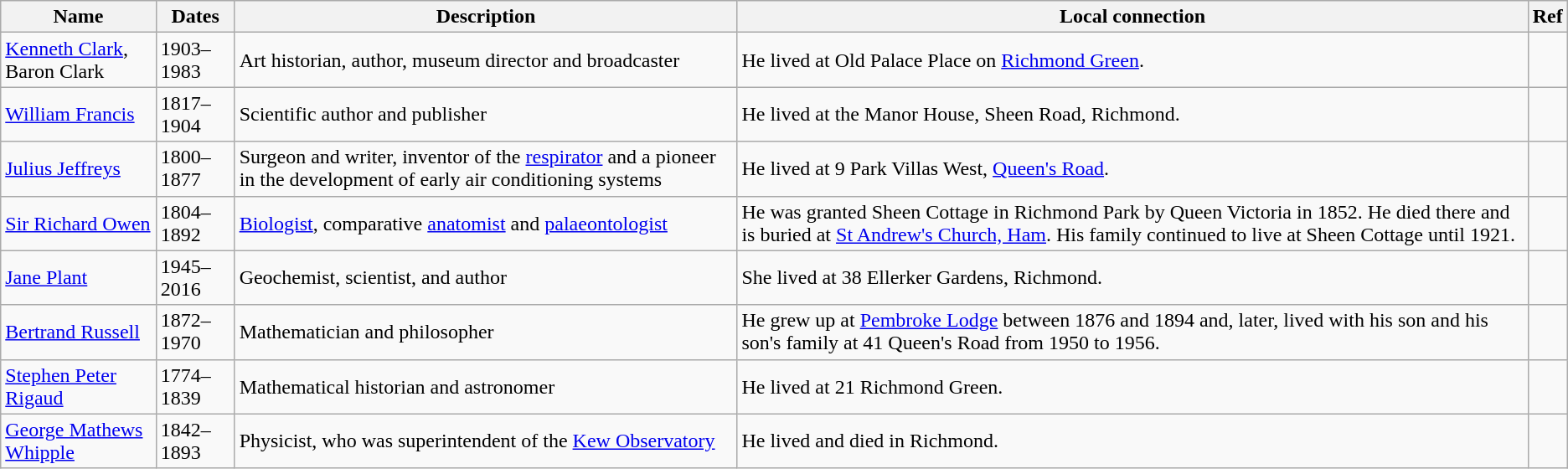<table class="wikitable sortable">
<tr>
<th width=>Name</th>
<th width=>Dates</th>
<th width=>Description</th>
<th width=>Local connection</th>
<th width=>Ref</th>
</tr>
<tr>
<td><a href='#'>Kenneth Clark</a>, Baron Clark</td>
<td>1903–1983</td>
<td>Art historian, author, museum director and broadcaster</td>
<td>He lived at Old Palace Place on <a href='#'>Richmond Green</a>.</td>
<td></td>
</tr>
<tr>
<td><a href='#'>William Francis</a></td>
<td>1817–1904</td>
<td>Scientific author and publisher</td>
<td>He lived at the Manor House, Sheen Road, Richmond.</td>
<td></td>
</tr>
<tr>
<td><a href='#'>Julius Jeffreys</a></td>
<td>1800–1877</td>
<td>Surgeon and writer, inventor of the <a href='#'>respirator</a> and a pioneer in the development of early air conditioning systems</td>
<td>He lived at 9 Park Villas West, <a href='#'>Queen's Road</a>.</td>
<td></td>
</tr>
<tr>
<td><a href='#'>Sir Richard Owen</a></td>
<td>1804–1892</td>
<td><a href='#'>Biologist</a>, comparative <a href='#'>anatomist</a> and <a href='#'>palaeontologist</a></td>
<td>He was granted Sheen Cottage in Richmond Park by Queen Victoria in 1852. He died there and is buried at <a href='#'>St Andrew's Church, Ham</a>. His family continued to live at Sheen Cottage until 1921.</td>
<td></td>
</tr>
<tr>
<td><a href='#'>Jane Plant</a></td>
<td>1945–2016</td>
<td>Geochemist, scientist, and author</td>
<td>She lived at 38 Ellerker Gardens, Richmond.</td>
<td></td>
</tr>
<tr>
<td><a href='#'>Bertrand Russell</a></td>
<td>1872–1970</td>
<td>Mathematician and philosopher</td>
<td>He grew up at <a href='#'>Pembroke Lodge</a> between 1876 and 1894 and, later, lived with his son and his son's family at 41 Queen's Road from 1950 to 1956.</td>
<td></td>
</tr>
<tr>
<td><a href='#'>Stephen Peter Rigaud</a></td>
<td>1774–1839</td>
<td>Mathematical historian and astronomer</td>
<td>He lived at 21 Richmond Green.</td>
<td></td>
</tr>
<tr>
<td><a href='#'>George Mathews Whipple</a></td>
<td>1842–1893</td>
<td>Physicist, who was superintendent of the <a href='#'>Kew Observatory</a></td>
<td>He lived and died in Richmond.</td>
<td></td>
</tr>
</table>
